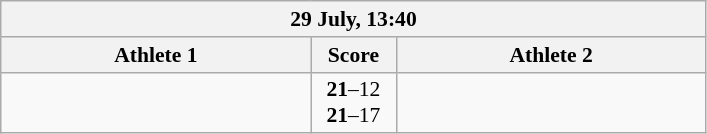<table class="wikitable" style="text-align: center; font-size:90% ">
<tr>
<th colspan=3>29 July, 13:40</th>
</tr>
<tr>
<th align="right" width="200">Athlete 1</th>
<th width="50">Score</th>
<th align="left" width="200">Athlete 2</th>
</tr>
<tr>
<td align=right><strong></strong></td>
<td align=center><strong>21</strong>–12<br><strong>21</strong>–17</td>
<td align=left></td>
</tr>
</table>
